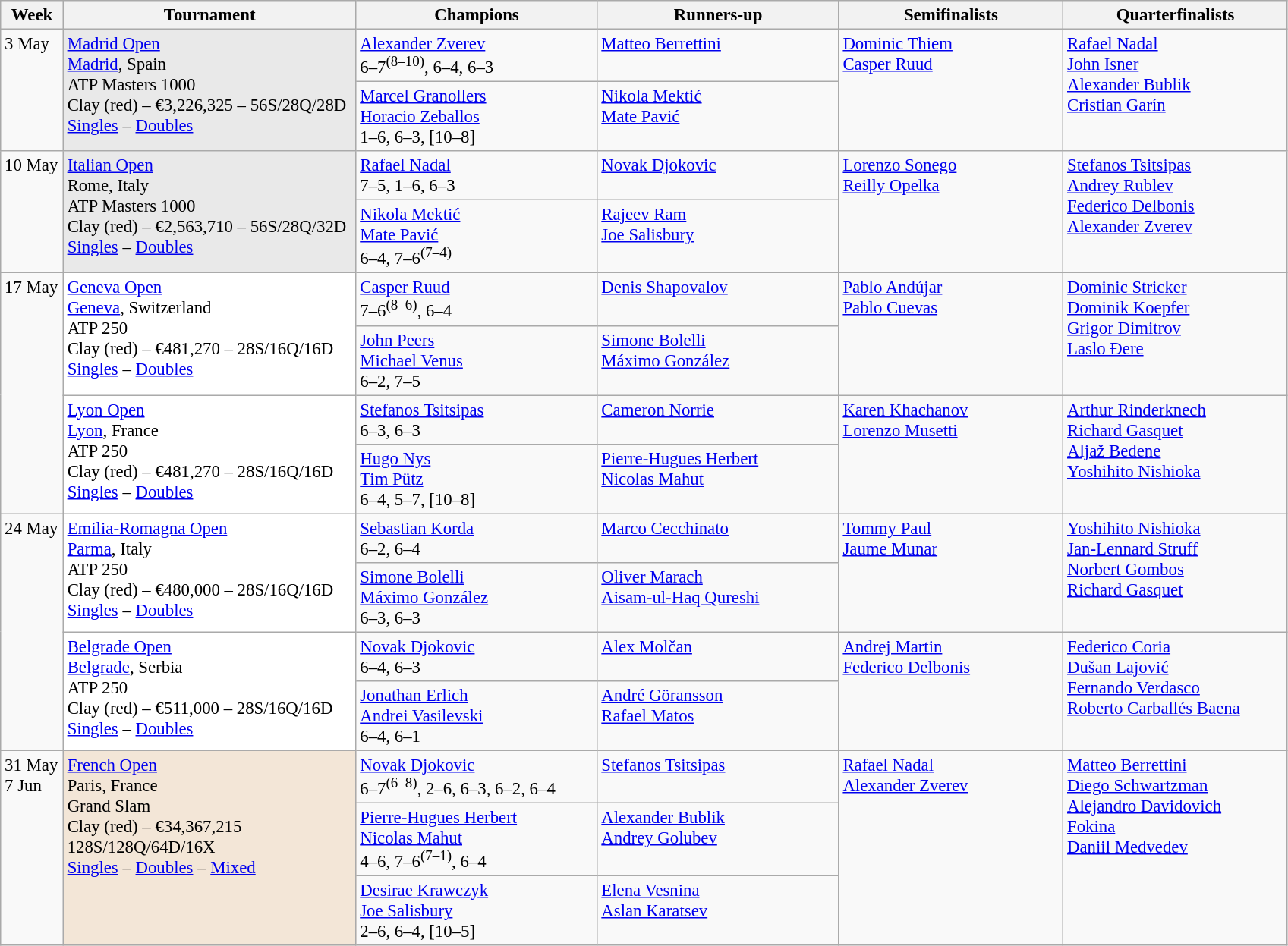<table class=wikitable style=font-size:95%>
<tr>
<th style="width:48px;">Week</th>
<th style="width:250px;">Tournament</th>
<th style="width:205px;">Champions</th>
<th style="width:205px;">Runners-up</th>
<th style="width:190px;">Semifinalists</th>
<th style="width:190px;">Quarterfinalists</th>
</tr>
<tr valign=top>
<td rowspan=2>3 May</td>
<td style="background:#e9e9e9;" rowspan=2><a href='#'>Madrid Open</a> <br> <a href='#'>Madrid</a>, Spain<br>ATP Masters 1000 <br> Clay (red) – €3,226,325 – 56S/28Q/28D <br> <a href='#'>Singles</a> – <a href='#'>Doubles</a></td>
<td> <a href='#'>Alexander Zverev</a> <br> 6–7<sup>(8–10)</sup>, 6–4, 6–3</td>
<td> <a href='#'>Matteo Berrettini</a></td>
<td rowspan=2> <a href='#'>Dominic Thiem</a> <br>  <a href='#'>Casper Ruud</a></td>
<td rowspan=2> <a href='#'>Rafael Nadal</a> <br> <a href='#'>John Isner</a> <br> <a href='#'>Alexander Bublik</a> <br>  <a href='#'>Cristian Garín</a></td>
</tr>
<tr valign=top>
<td> <a href='#'>Marcel Granollers</a> <br>  <a href='#'>Horacio Zeballos</a> <br> 1–6, 6–3, [10–8]</td>
<td> <a href='#'>Nikola Mektić</a> <br>  <a href='#'>Mate Pavić</a></td>
</tr>
<tr valign=top>
<td rowspan=2>10 May</td>
<td style="background:#e9e9e9;" rowspan=2><a href='#'>Italian Open</a><br> Rome, Italy <br> ATP Masters 1000 <br> Clay (red) – €2,563,710 – 56S/28Q/32D <br> <a href='#'>Singles</a> – <a href='#'>Doubles</a></td>
<td> <a href='#'>Rafael Nadal</a> <br> 7–5, 1–6, 6–3</td>
<td> <a href='#'>Novak Djokovic</a></td>
<td rowspan=2> <a href='#'>Lorenzo Sonego</a> <br>  <a href='#'>Reilly Opelka</a></td>
<td rowspan=2> <a href='#'>Stefanos Tsitsipas</a> <br>  <a href='#'>Andrey Rublev</a> <br> <a href='#'>Federico Delbonis</a> <br>  <a href='#'>Alexander Zverev</a></td>
</tr>
<tr valign=top>
<td> <a href='#'>Nikola Mektić</a> <br>  <a href='#'>Mate Pavić</a> <br> 6–4, 7–6<sup>(7–4)</sup></td>
<td> <a href='#'>Rajeev Ram</a> <br>  <a href='#'>Joe Salisbury</a></td>
</tr>
<tr valign=top>
<td rowspan=4>17 May</td>
<td style="background:#fff;" rowspan=2><a href='#'>Geneva Open</a> <br> <a href='#'>Geneva</a>, Switzerland <br> ATP 250 <br> Clay (red) – €481,270 – 28S/16Q/16D <br> <a href='#'>Singles</a> – <a href='#'>Doubles</a></td>
<td> <a href='#'>Casper Ruud</a> <br> 7–6<sup>(8–6)</sup>, 6–4</td>
<td> <a href='#'>Denis Shapovalov</a></td>
<td rowspan=2> <a href='#'>Pablo Andújar</a> <br>  <a href='#'>Pablo Cuevas</a></td>
<td rowspan=2> <a href='#'>Dominic Stricker</a> <br> <a href='#'>Dominik Koepfer</a> <br> <a href='#'>Grigor Dimitrov</a> <br>  <a href='#'>Laslo Đere</a></td>
</tr>
<tr valign=top>
<td> <a href='#'>John Peers</a> <br>  <a href='#'>Michael Venus</a> <br>6–2, 7–5</td>
<td> <a href='#'>Simone Bolelli</a> <br>  <a href='#'>Máximo González</a></td>
</tr>
<tr valign=top>
<td style="background:#fff;" rowspan=2><a href='#'>Lyon Open</a><br> <a href='#'>Lyon</a>, France <br> ATP 250 <br> Clay (red) – €481,270 – 28S/16Q/16D <br> <a href='#'>Singles</a> – <a href='#'>Doubles</a></td>
<td> <a href='#'>Stefanos Tsitsipas</a><br>6–3, 6–3</td>
<td> <a href='#'>Cameron Norrie</a></td>
<td rowspan=2> <a href='#'>Karen Khachanov</a> <br>  <a href='#'>Lorenzo Musetti</a></td>
<td rowspan=2> <a href='#'>Arthur Rinderknech</a> <br> <a href='#'>Richard Gasquet</a> <br> <a href='#'>Aljaž Bedene</a> <br>  <a href='#'>Yoshihito Nishioka</a></td>
</tr>
<tr valign=top>
<td> <a href='#'>Hugo Nys</a> <br>  <a href='#'>Tim Pütz</a> <br> 6–4, 5–7, [10–8]</td>
<td> <a href='#'>Pierre-Hugues Herbert</a> <br>  <a href='#'>Nicolas Mahut</a></td>
</tr>
<tr valign=top>
<td rowspan=4>24 May</td>
<td style="background:#fff;" rowspan=2><a href='#'>Emilia-Romagna Open</a> <br> <a href='#'>Parma</a>, Italy <br> ATP 250 <br> Clay (red) – €480,000 – 28S/16Q/16D <br> <a href='#'>Singles</a> – <a href='#'>Doubles</a></td>
<td> <a href='#'>Sebastian Korda</a><br>6–2, 6–4</td>
<td> <a href='#'>Marco Cecchinato</a></td>
<td rowspan=2> <a href='#'>Tommy Paul</a> <br>  <a href='#'>Jaume Munar</a></td>
<td rowspan=2> <a href='#'>Yoshihito Nishioka</a> <br> <a href='#'>Jan-Lennard Struff</a> <br> <a href='#'>Norbert Gombos</a> <br>  <a href='#'>Richard Gasquet</a></td>
</tr>
<tr valign=top>
<td> <a href='#'>Simone Bolelli</a> <br>  <a href='#'>Máximo González</a> <br> 6–3, 6–3</td>
<td> <a href='#'>Oliver Marach</a> <br>  <a href='#'>Aisam-ul-Haq Qureshi</a></td>
</tr>
<tr valign=top>
<td style="background:#fff;" rowspan=2><a href='#'>Belgrade Open</a><br> <a href='#'>Belgrade</a>, Serbia<br> ATP 250 <br> Clay (red) – €511,000 – 28S/16Q/16D <br> <a href='#'>Singles</a> – <a href='#'>Doubles</a></td>
<td> <a href='#'>Novak Djokovic</a> <br>6–4, 6–3</td>
<td> <a href='#'>Alex Molčan</a></td>
<td rowspan=2> <a href='#'>Andrej Martin</a> <br>  <a href='#'>Federico Delbonis</a></td>
<td rowspan=2> <a href='#'>Federico Coria</a> <br> <a href='#'>Dušan Lajović</a> <br> <a href='#'>Fernando Verdasco</a> <br>  <a href='#'>Roberto Carballés Baena</a></td>
</tr>
<tr valign=top>
<td> <a href='#'>Jonathan Erlich</a> <br>  <a href='#'>Andrei Vasilevski</a> <br> 6–4, 6–1</td>
<td> <a href='#'>André Göransson</a> <br>  <a href='#'>Rafael Matos</a></td>
</tr>
<tr valign=top>
<td rowspan=3>31 May<br>7 Jun</td>
<td style="background:#f3e6d7;" rowspan=3><a href='#'>French Open</a> <br> Paris, France<br>Grand Slam<br> Clay (red) – €34,367,215 <br> 128S/128Q/64D/16X<br><a href='#'>Singles</a> – <a href='#'>Doubles</a> – <a href='#'>Mixed</a></td>
<td> <a href='#'>Novak Djokovic</a><br> 6–7<sup>(6–8)</sup>, 2–6, 6–3, 6–2, 6–4</td>
<td> <a href='#'>Stefanos Tsitsipas</a></td>
<td rowspan=3> <a href='#'>Rafael Nadal</a> <br>   <a href='#'>Alexander Zverev</a></td>
<td rowspan=3> <a href='#'>Matteo Berrettini</a> <br>  <a href='#'>Diego Schwartzman</a><br>  <a href='#'>Alejandro Davidovich <br>Fokina</a> <br>  <a href='#'>Daniil Medvedev</a></td>
</tr>
<tr valign=top>
<td> <a href='#'>Pierre-Hugues Herbert</a> <br>  <a href='#'>Nicolas Mahut</a> <br> 4–6, 7–6<sup>(7–1)</sup>, 6–4</td>
<td> <a href='#'>Alexander Bublik</a> <br>  <a href='#'>Andrey Golubev</a></td>
</tr>
<tr valign=top>
<td> <a href='#'>Desirae Krawczyk</a> <br>  <a href='#'>Joe Salisbury</a> <br>2–6, 6–4, [10–5]</td>
<td>  <a href='#'>Elena Vesnina</a>  <br>   <a href='#'>Aslan Karatsev</a></td>
</tr>
</table>
